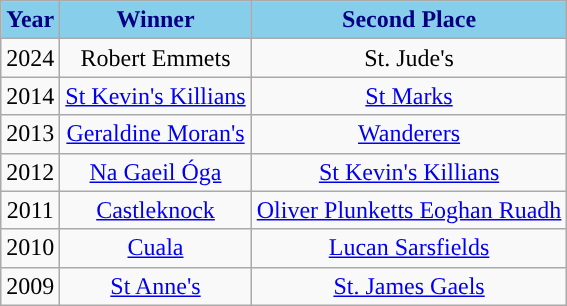<table class="wikitable" style="text-align:center;">
<tr>
<th style="background:skyblue;color:navy;">Year</th>
<th style="background:skyblue;color:navy;">Winner</th>
<th style="background:skyblue;color:navy;">Second Place</th>
</tr>
<tr>
<td>2024</td>
<td>Robert Emmets</td>
<td>St. Jude's</td>
</tr>
<tr>
<td>2014</td>
<td><a href='#'>St Kevin's Killians</a></td>
<td><a href='#'>St Marks</a></td>
</tr>
<tr>
<td>2013</td>
<td><a href='#'>Geraldine Moran's</a></td>
<td><a href='#'>Wanderers</a></td>
</tr>
<tr>
<td>2012</td>
<td><a href='#'>Na Gaeil Óga</a></td>
<td><a href='#'>St Kevin's Killians</a></td>
</tr>
<tr>
<td>2011</td>
<td><a href='#'>Castleknock</a></td>
<td><a href='#'>Oliver Plunketts Eoghan Ruadh</a></td>
</tr>
<tr>
<td>2010</td>
<td><a href='#'>Cuala</a></td>
<td><a href='#'>Lucan Sarsfields</a></td>
</tr>
<tr>
<td>2009</td>
<td><a href='#'>St Anne's</a></td>
<td><a href='#'>St. James Gaels</a></td>
</tr>
</table>
